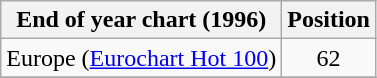<table class="wikitable sortable">
<tr>
<th>End of year chart (1996)</th>
<th>Position</th>
</tr>
<tr>
<td>Europe (<a href='#'>Eurochart Hot 100</a>)</td>
<td style="text-align:center;">62</td>
</tr>
<tr>
</tr>
</table>
